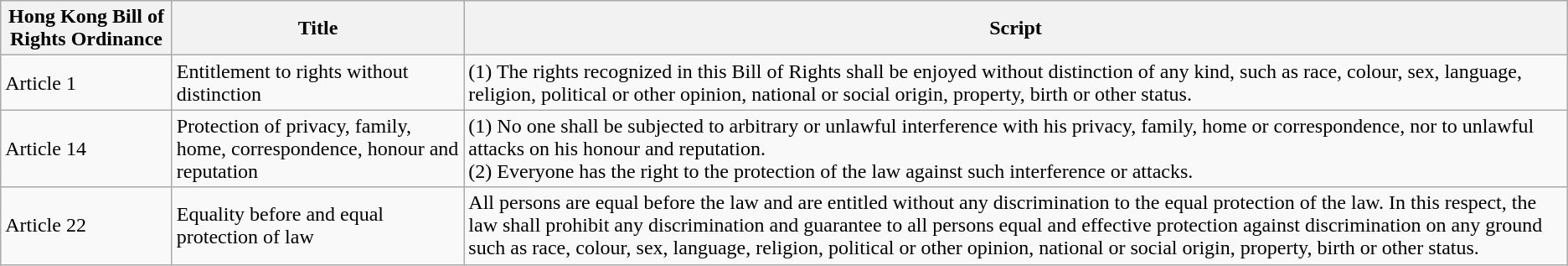<table class="wikitable">
<tr>
<th>Hong Kong Bill of Rights Ordinance</th>
<th>Title</th>
<th>Script</th>
</tr>
<tr>
<td>Article 1</td>
<td>Entitlement to rights without distinction</td>
<td>(1)  The rights recognized in this Bill of Rights shall be enjoyed without distinction of any kind, such as race, colour, sex, language, religion, political or other opinion, national or social origin, property, birth or other status.</td>
</tr>
<tr>
<td>Article 14</td>
<td>Protection of privacy, family, home, correspondence, honour and reputation</td>
<td>(1)  No one shall be subjected to arbitrary or unlawful interference with his privacy, family, home or correspondence, nor to unlawful attacks on his honour and reputation. <br>(2)  Everyone has the right to the protection of the law against such interference or attacks.</td>
</tr>
<tr>
<td>Article 22</td>
<td>Equality before and equal protection of law</td>
<td>All persons are equal before the law and are entitled without any discrimination to the equal protection of the law. In this respect, the law shall prohibit any discrimination and guarantee to all  persons equal and effective protection against discrimination on any ground such as race, colour, sex, language, religion, political or other opinion, national or social origin, property, birth or other status.</td>
</tr>
</table>
